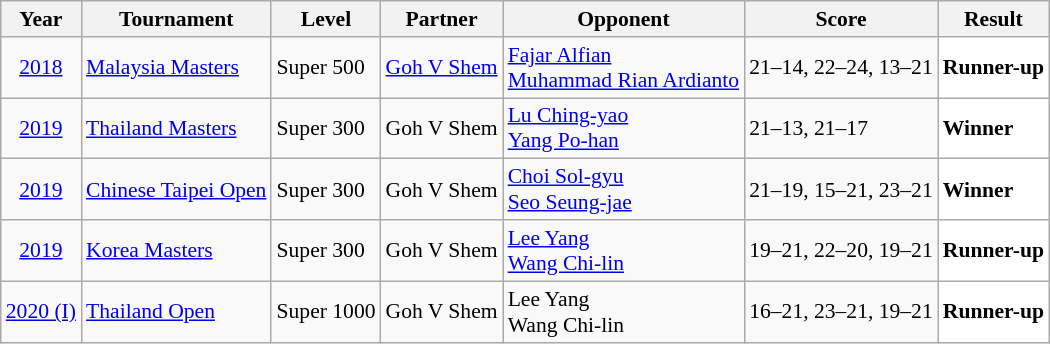<table class="sortable wikitable" style="font-size: 90%;">
<tr>
<th>Year</th>
<th>Tournament</th>
<th>Level</th>
<th>Partner</th>
<th>Opponent</th>
<th>Score</th>
<th>Result</th>
</tr>
<tr>
<td align="center"><a href='#'>2018</a></td>
<td align="left"><a href='#'>Malaysia Masters</a></td>
<td align="left">Super 500</td>
<td align="left"> <a href='#'>Goh V Shem</a></td>
<td align="left"> <a href='#'>Fajar Alfian</a><br> <a href='#'>Muhammad Rian Ardianto</a></td>
<td align="left">21–14, 22–24, 13–21</td>
<td style="text-align:left; background:white"> <strong>Runner-up</strong></td>
</tr>
<tr>
<td align="center"><a href='#'>2019</a></td>
<td align="left"><a href='#'>Thailand Masters</a></td>
<td align="left">Super 300</td>
<td align="left"> Goh V Shem</td>
<td align="left"> <a href='#'>Lu Ching-yao</a><br> <a href='#'>Yang Po-han</a></td>
<td align="left">21–13, 21–17</td>
<td style="text-align:left; background:white"> <strong>Winner</strong></td>
</tr>
<tr>
<td align="center"><a href='#'>2019</a></td>
<td align="left"><a href='#'>Chinese Taipei Open</a></td>
<td align="left">Super 300</td>
<td align="left"> Goh V Shem</td>
<td align="left"> <a href='#'>Choi Sol-gyu</a><br> <a href='#'>Seo Seung-jae</a></td>
<td align="left">21–19, 15–21, 23–21</td>
<td style="text-align:left; background:white"> <strong>Winner</strong></td>
</tr>
<tr>
<td align="center"><a href='#'>2019</a></td>
<td align="left"><a href='#'>Korea Masters</a></td>
<td align="left">Super 300</td>
<td align="left"> Goh V Shem</td>
<td align="left"> <a href='#'>Lee Yang</a><br> <a href='#'>Wang Chi-lin</a></td>
<td align="left">19–21, 22–20, 19–21</td>
<td style="text-align:left; background:white"> <strong>Runner-up</strong></td>
</tr>
<tr>
<td align="center"><a href='#'>2020 (I)</a></td>
<td align="left"><a href='#'>Thailand Open</a></td>
<td align="left">Super 1000</td>
<td align="left"> Goh V Shem</td>
<td align="left"> Lee Yang<br> Wang Chi-lin</td>
<td align="left">16–21, 23–21, 19–21</td>
<td style="text-align:left; background:white"> <strong>Runner-up</strong></td>
</tr>
</table>
